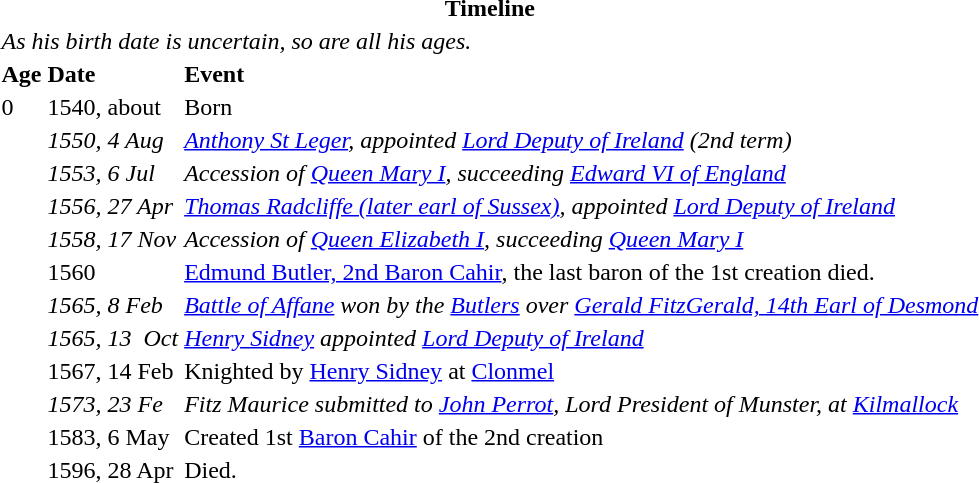<table>
<tr>
<th colspan=3>Timeline</th>
</tr>
<tr>
<td colspan=3><em>As his birth date is uncertain, so are all his ages.</em></td>
</tr>
<tr>
<th align=left>Age</th>
<th align=left>Date</th>
<th align=left>Event</th>
</tr>
<tr>
<td>0</td>
<td>1540, about</td>
<td>Born</td>
</tr>
<tr>
<td></td>
<td><em>1550, 4 Aug</em></td>
<td><em><a href='#'>Anthony St Leger</a>, appointed <a href='#'>Lord Deputy of Ireland</a> (2nd term)</em></td>
</tr>
<tr>
<td></td>
<td><em>1553, 6 Jul</em></td>
<td><em>Accession of <a href='#'>Queen Mary I</a>, succeeding <a href='#'>Edward VI of England</a></em></td>
</tr>
<tr>
<td></td>
<td><em>1556, 27 Apr</em></td>
<td><em><a href='#'>Thomas Radcliffe (later earl of Sussex)</a>, appointed <a href='#'>Lord Deputy of Ireland</a></em></td>
</tr>
<tr>
<td></td>
<td><em>1558, 17 Nov</em></td>
<td><em>Accession of <a href='#'>Queen Elizabeth I</a>, succeeding <a href='#'>Queen Mary I</a></em></td>
</tr>
<tr>
<td></td>
<td>1560</td>
<td><a href='#'>Edmund Butler, 2nd Baron Cahir</a>, the last baron of the 1st creation died.</td>
</tr>
<tr>
<td></td>
<td><em>1565, 8 Feb</em></td>
<td><em><a href='#'>Battle of Affane</a> won by the <a href='#'>Butlers</a> over <a href='#'>Gerald FitzGerald, 14th Earl of Desmond</a></em></td>
</tr>
<tr>
<td></td>
<td><em>1565, 13  Oct</em></td>
<td><em><a href='#'>Henry Sidney</a> appointed <a href='#'>Lord Deputy of Ireland</a></em></td>
</tr>
<tr>
<td></td>
<td>1567, 14 Feb</td>
<td>Knighted by <a href='#'>Henry Sidney</a> at <a href='#'>Clonmel</a></td>
</tr>
<tr>
<td></td>
<td><em>1573, 23 Fe</em></td>
<td><em>Fitz Maurice submitted to <a href='#'>John Perrot</a>, Lord President of Munster, at <a href='#'>Kilmallock</a></em></td>
</tr>
<tr>
<td></td>
<td>1583, 6 May</td>
<td>Created 1st <a href='#'>Baron Cahir</a> of the 2nd creation</td>
</tr>
<tr>
<td></td>
<td>1596, 28 Apr</td>
<td>Died.</td>
</tr>
</table>
